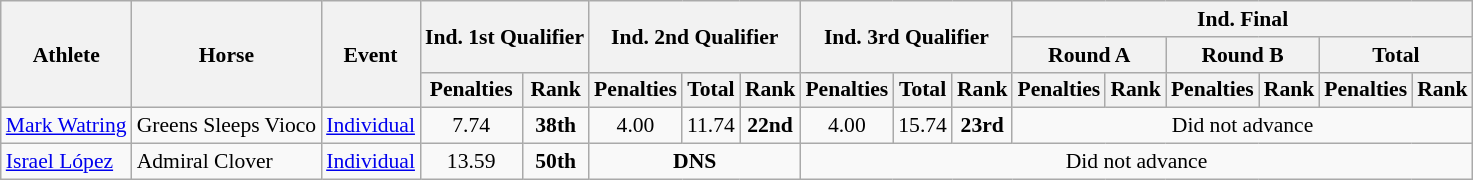<table class="wikitable" border="1" style="font-size:90%">
<tr>
<th rowspan=3>Athlete</th>
<th rowspan=3>Horse</th>
<th rowspan=3>Event</th>
<th colspan=2 rowspan=2>Ind. 1st Qualifier</th>
<th colspan=3 rowspan=2>Ind. 2nd Qualifier</th>
<th colspan=3 rowspan=2>Ind. 3rd Qualifier</th>
<th colspan=6>Ind. Final</th>
</tr>
<tr>
<th colspan=2>Round A</th>
<th colspan=2>Round B</th>
<th colspan=2>Total</th>
</tr>
<tr>
<th>Penalties</th>
<th>Rank</th>
<th>Penalties</th>
<th>Total</th>
<th>Rank</th>
<th>Penalties</th>
<th>Total</th>
<th>Rank</th>
<th>Penalties</th>
<th>Rank</th>
<th>Penalties</th>
<th>Rank</th>
<th>Penalties</th>
<th>Rank</th>
</tr>
<tr>
<td><a href='#'>Mark Watring</a></td>
<td>Greens Sleeps Vioco</td>
<td><a href='#'>Individual</a></td>
<td align=center>7.74</td>
<td align=center><strong>38th</strong></td>
<td align=center>4.00</td>
<td align=center>11.74</td>
<td align=center><strong>22nd</strong></td>
<td align=center>4.00</td>
<td align=center>15.74</td>
<td align=center><strong>23rd</strong></td>
<td align=center colspan="7">Did not advance</td>
</tr>
<tr>
<td><a href='#'>Israel López</a></td>
<td>Admiral Clover</td>
<td><a href='#'>Individual</a></td>
<td align=center>13.59</td>
<td align=center><strong>50th</strong></td>
<td align=center colspan=3><strong>DNS</strong></td>
<td align=center colspan="9">Did not advance</td>
</tr>
</table>
